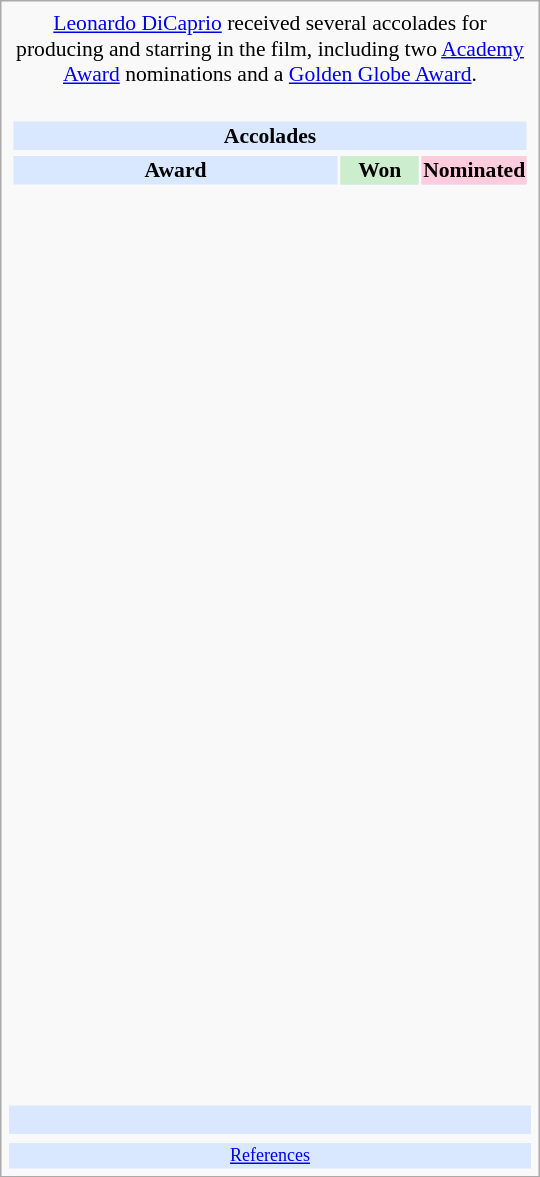<table class="infobox" style="width: 25em; text-align: left; font-size: 90%; vertical-align: middle;">
<tr>
<td colspan="3" style="text-align:center;"> <a href='#'>Leonardo DiCaprio</a> received several accolades for producing and starring in the film, including two <a href='#'>Academy Award</a> nominations and a <a href='#'>Golden Globe Award</a>.</td>
</tr>
<tr>
<td colspan=3><br><table class="collapsible collapsed" width=100%>
<tr>
<th colspan=3 style="background-color: #D9E8FF; text-align: center;">Accolades</th>
</tr>
<tr>
</tr>
<tr style="background:#d9e8ff; text-align:center;">
<td style="text-align:center;"><strong>Award</strong></td>
<td style="text-align:center; background:#cec; text-size:0.9em; width:50px;"><strong>Won</strong></td>
<td style="text-align:center; background:#fcd; text-size:0.9em; width:50px;"><strong>Nominated</strong></td>
</tr>
<tr>
<td style="text-align:center;"><br></td>
<td></td>
<td></td>
</tr>
<tr>
<td style="text-align:center;"><br></td>
<td></td>
<td></td>
</tr>
<tr>
<td style="text-align:center;"><br></td>
<td></td>
<td></td>
</tr>
<tr>
<td style="text-align:center;"><br></td>
<td></td>
<td></td>
</tr>
<tr>
<td style="text-align:center;"><br></td>
<td></td>
<td></td>
</tr>
<tr>
<td style="text-align:center;"><br></td>
<td></td>
<td></td>
</tr>
<tr>
<td style="text-align:center;"><br></td>
<td></td>
<td></td>
</tr>
<tr>
<td style="text-align:center;"><br></td>
<td></td>
<td></td>
</tr>
<tr>
<td style="text-align:center;"><br></td>
<td></td>
<td></td>
</tr>
<tr>
<td style="text-align:center;"><br></td>
<td></td>
<td></td>
</tr>
<tr>
<td style="text-align:center;"><br></td>
<td></td>
<td></td>
</tr>
<tr>
<td style="text-align:center;"><br></td>
<td></td>
<td></td>
</tr>
<tr>
<td style="text-align:center;"><br></td>
<td></td>
<td></td>
</tr>
<tr>
<td style="text-align:center;"><br></td>
<td></td>
<td></td>
</tr>
<tr>
<td style="text-align:center;"><br></td>
<td></td>
<td></td>
</tr>
<tr>
<td style="text-align:center;"><br></td>
<td></td>
<td></td>
</tr>
<tr>
<td style="text-align:center;"><br></td>
<td></td>
<td></td>
</tr>
<tr>
<td style="text-align:center;"><br></td>
<td></td>
<td></td>
</tr>
<tr>
<td style="text-align:center;"><br></td>
<td></td>
<td></td>
</tr>
<tr>
<td style="text-align:center;"><br></td>
<td></td>
<td></td>
</tr>
<tr>
<td style="text-align:center;"><br></td>
<td></td>
<td></td>
</tr>
<tr>
<td style="text-align:center;"><br></td>
<td></td>
<td></td>
</tr>
<tr>
<td style="text-align:center;"><br></td>
<td></td>
<td></td>
</tr>
<tr>
<td style="text-align:center;"><br></td>
<td></td>
<td></td>
</tr>
<tr>
<td style="text-align:center;"><br></td>
<td></td>
<td></td>
</tr>
<tr>
<td style="text-align:center;"><br></td>
<td></td>
<td></td>
</tr>
<tr>
<td style="text-align:center;"><br></td>
<td></td>
<td></td>
</tr>
<tr>
<td style="text-align:center;"><br></td>
<td></td>
<td></td>
</tr>
<tr>
<td style="text-align:center;"><br></td>
<td></td>
<td></td>
</tr>
</table>
</td>
</tr>
<tr style="background:#d9e8ff;">
<td style="text-align:center;" colspan="3"><br></td>
</tr>
<tr>
<td></td>
<td></td>
<td></td>
</tr>
<tr style="background:#d9e8ff;">
<td colspan="3" style="font-size: smaller; text-align:center;"><a href='#'>References</a></td>
</tr>
</table>
